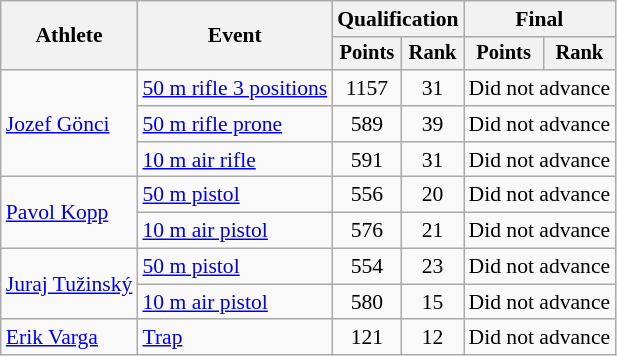<table class="wikitable" style="font-size:90%">
<tr>
<th rowspan="2">Athlete</th>
<th rowspan="2">Event</th>
<th colspan=2>Qualification</th>
<th colspan=2>Final</th>
</tr>
<tr style="font-size:95%">
<th>Points</th>
<th>Rank</th>
<th>Points</th>
<th>Rank</th>
</tr>
<tr align=center>
<td align=left rowspan=3><a href='#'>Jozef Gönci</a></td>
<td align=left><a href='#'>50 m rifle 3 positions</a></td>
<td>1157</td>
<td>31</td>
<td colspan=2>Did not advance</td>
</tr>
<tr align=center>
<td align=left><a href='#'>50 m rifle prone</a></td>
<td>589</td>
<td>39</td>
<td colspan=2>Did not advance</td>
</tr>
<tr align=center>
<td align=left><a href='#'>10 m air rifle</a></td>
<td>591</td>
<td>31</td>
<td colspan=2>Did not advance</td>
</tr>
<tr align=center>
<td align=left rowspan=2><a href='#'>Pavol Kopp</a></td>
<td align=left><a href='#'>50 m pistol</a></td>
<td>556</td>
<td>20</td>
<td colspan=2>Did not advance</td>
</tr>
<tr align=center>
<td align=left><a href='#'>10 m air pistol</a></td>
<td>576</td>
<td>21</td>
<td colspan=2>Did not advance</td>
</tr>
<tr align=center>
<td align=left rowspan=2><a href='#'>Juraj Tužinský</a></td>
<td align=left><a href='#'>50 m pistol</a></td>
<td>554</td>
<td>23</td>
<td colspan=2>Did not advance</td>
</tr>
<tr align=center>
<td align=left><a href='#'>10 m air pistol</a></td>
<td>580</td>
<td>15</td>
<td colspan=2>Did not advance</td>
</tr>
<tr align=center>
<td align=left><a href='#'>Erik Varga</a></td>
<td align=left><a href='#'>Trap</a></td>
<td>121</td>
<td>12</td>
<td colspan=2>Did not advance</td>
</tr>
</table>
